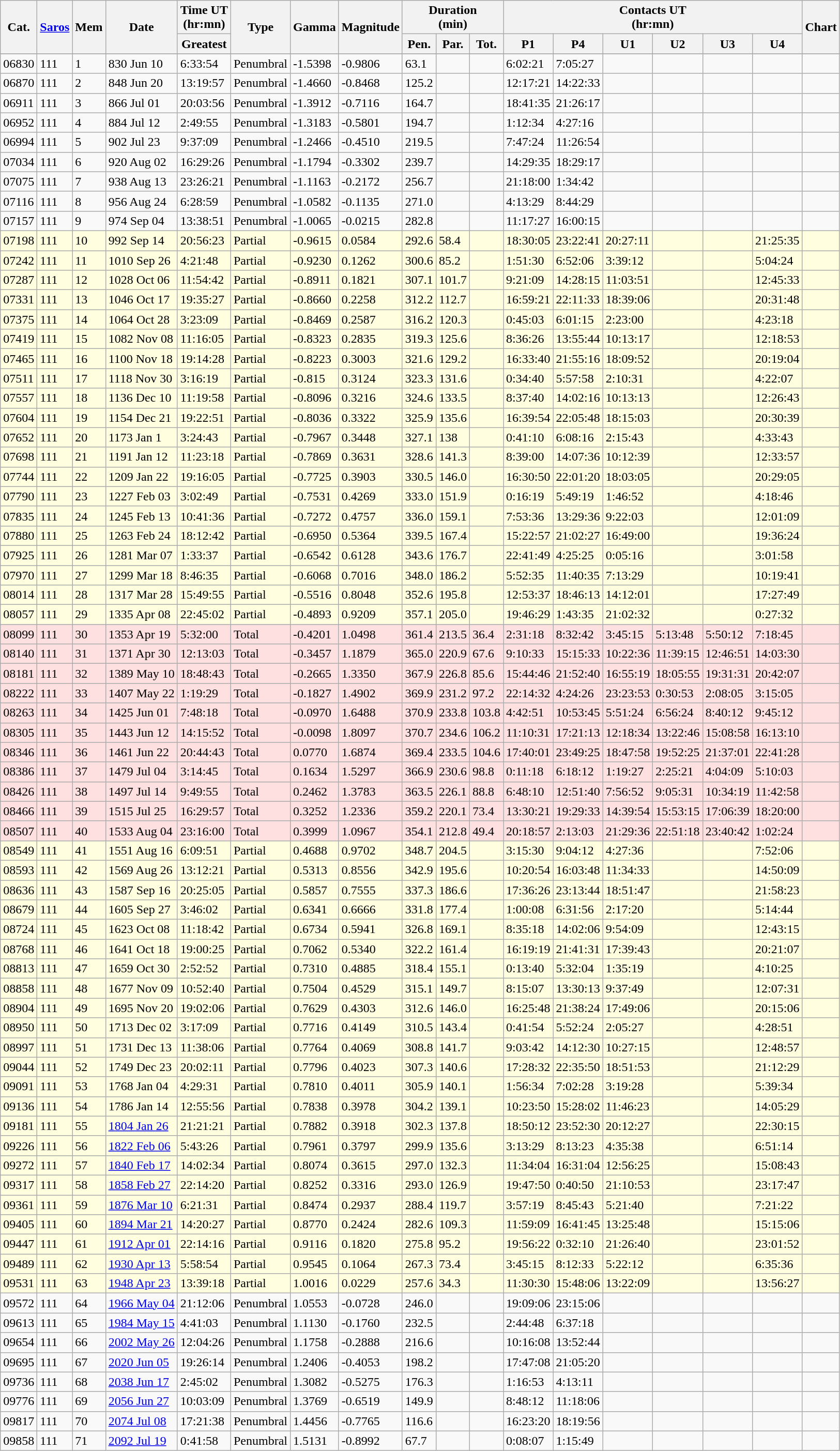<table class=wikitable>
<tr>
<th rowspan=2>Cat.</th>
<th rowspan=2><a href='#'>Saros</a></th>
<th rowspan=2>Mem</th>
<th rowspan=2>Date</th>
<th>Time UT<br>(hr:mn)</th>
<th rowspan=2>Type</th>
<th rowspan=2>Gamma</th>
<th rowspan=2>Magnitude</th>
<th colspan=3>Duration<br>(min)</th>
<th colspan=6>Contacts UT<br>(hr:mn)</th>
<th rowspan=2>Chart</th>
</tr>
<tr>
<th>Greatest</th>
<th>Pen.</th>
<th>Par.</th>
<th>Tot.</th>
<th>P1</th>
<th>P4</th>
<th>U1</th>
<th>U2</th>
<th>U3</th>
<th>U4</th>
</tr>
<tr>
</tr>
<tr>
<td>06830</td>
<td>111</td>
<td>1</td>
<td>830 Jun 10</td>
<td>6:33:54</td>
<td>Penumbral</td>
<td>-1.5398</td>
<td>-0.9806</td>
<td>63.1</td>
<td></td>
<td></td>
<td>6:02:21</td>
<td>7:05:27</td>
<td></td>
<td></td>
<td></td>
<td></td>
<td></td>
</tr>
<tr>
<td>06870</td>
<td>111</td>
<td>2</td>
<td>848 Jun 20</td>
<td>13:19:57</td>
<td>Penumbral</td>
<td>-1.4660</td>
<td>-0.8468</td>
<td>125.2</td>
<td></td>
<td></td>
<td>12:17:21</td>
<td>14:22:33</td>
<td></td>
<td></td>
<td></td>
<td></td>
<td></td>
</tr>
<tr>
<td>06911</td>
<td>111</td>
<td>3</td>
<td>866 Jul 01</td>
<td>20:03:56</td>
<td>Penumbral</td>
<td>-1.3912</td>
<td>-0.7116</td>
<td>164.7</td>
<td></td>
<td></td>
<td>18:41:35</td>
<td>21:26:17</td>
<td></td>
<td></td>
<td></td>
<td></td>
<td></td>
</tr>
<tr>
<td>06952</td>
<td>111</td>
<td>4</td>
<td>884 Jul 12</td>
<td>2:49:55</td>
<td>Penumbral</td>
<td>-1.3183</td>
<td>-0.5801</td>
<td>194.7</td>
<td></td>
<td></td>
<td>1:12:34</td>
<td>4:27:16</td>
<td></td>
<td></td>
<td></td>
<td></td>
<td></td>
</tr>
<tr>
<td>06994</td>
<td>111</td>
<td>5</td>
<td>902 Jul 23</td>
<td>9:37:09</td>
<td>Penumbral</td>
<td>-1.2466</td>
<td>-0.4510</td>
<td>219.5</td>
<td></td>
<td></td>
<td>7:47:24</td>
<td>11:26:54</td>
<td></td>
<td></td>
<td></td>
<td></td>
<td></td>
</tr>
<tr>
<td>07034</td>
<td>111</td>
<td>6</td>
<td>920 Aug 02</td>
<td>16:29:26</td>
<td>Penumbral</td>
<td>-1.1794</td>
<td>-0.3302</td>
<td>239.7</td>
<td></td>
<td></td>
<td>14:29:35</td>
<td>18:29:17</td>
<td></td>
<td></td>
<td></td>
<td></td>
<td></td>
</tr>
<tr>
<td>07075</td>
<td>111</td>
<td>7</td>
<td>938 Aug 13</td>
<td>23:26:21</td>
<td>Penumbral</td>
<td>-1.1163</td>
<td>-0.2172</td>
<td>256.7</td>
<td></td>
<td></td>
<td>21:18:00</td>
<td>1:34:42</td>
<td></td>
<td></td>
<td></td>
<td></td>
<td></td>
</tr>
<tr>
<td>07116</td>
<td>111</td>
<td>8</td>
<td>956 Aug 24</td>
<td>6:28:59</td>
<td>Penumbral</td>
<td>-1.0582</td>
<td>-0.1135</td>
<td>271.0</td>
<td></td>
<td></td>
<td>4:13:29</td>
<td>8:44:29</td>
<td></td>
<td></td>
<td></td>
<td></td>
<td></td>
</tr>
<tr>
<td>07157</td>
<td>111</td>
<td>9</td>
<td>974 Sep 04</td>
<td>13:38:51</td>
<td>Penumbral</td>
<td>-1.0065</td>
<td>-0.0215</td>
<td>282.8</td>
<td></td>
<td></td>
<td>11:17:27</td>
<td>16:00:15</td>
<td></td>
<td></td>
<td></td>
<td></td>
<td></td>
</tr>
<tr bgcolor=#ffffe0>
<td>07198</td>
<td>111</td>
<td>10</td>
<td>992 Sep 14</td>
<td>20:56:23</td>
<td>Partial</td>
<td>-0.9615</td>
<td>0.0584</td>
<td>292.6</td>
<td>58.4</td>
<td></td>
<td>18:30:05</td>
<td>23:22:41</td>
<td>20:27:11</td>
<td></td>
<td></td>
<td>21:25:35</td>
<td></td>
</tr>
<tr bgcolor=#ffffe0>
<td>07242</td>
<td>111</td>
<td>11</td>
<td>1010 Sep 26</td>
<td>4:21:48</td>
<td>Partial</td>
<td>-0.9230</td>
<td>0.1262</td>
<td>300.6</td>
<td>85.2</td>
<td></td>
<td>1:51:30</td>
<td>6:52:06</td>
<td>3:39:12</td>
<td></td>
<td></td>
<td>5:04:24</td>
<td></td>
</tr>
<tr bgcolor=#ffffe0>
<td>07287</td>
<td>111</td>
<td>12</td>
<td>1028 Oct 06</td>
<td>11:54:42</td>
<td>Partial</td>
<td>-0.8911</td>
<td>0.1821</td>
<td>307.1</td>
<td>101.7</td>
<td></td>
<td>9:21:09</td>
<td>14:28:15</td>
<td>11:03:51</td>
<td></td>
<td></td>
<td>12:45:33</td>
<td></td>
</tr>
<tr bgcolor=#ffffe0>
<td>07331</td>
<td>111</td>
<td>13</td>
<td>1046 Oct 17</td>
<td>19:35:27</td>
<td>Partial</td>
<td>-0.8660</td>
<td>0.2258</td>
<td>312.2</td>
<td>112.7</td>
<td></td>
<td>16:59:21</td>
<td>22:11:33</td>
<td>18:39:06</td>
<td></td>
<td></td>
<td>20:31:48</td>
<td></td>
</tr>
<tr bgcolor=#ffffe0>
<td>07375</td>
<td>111</td>
<td>14</td>
<td>1064 Oct 28</td>
<td>3:23:09</td>
<td>Partial</td>
<td>-0.8469</td>
<td>0.2587</td>
<td>316.2</td>
<td>120.3</td>
<td></td>
<td>0:45:03</td>
<td>6:01:15</td>
<td>2:23:00</td>
<td></td>
<td></td>
<td>4:23:18</td>
<td></td>
</tr>
<tr bgcolor=#ffffe0>
<td>07419</td>
<td>111</td>
<td>15</td>
<td>1082 Nov 08</td>
<td>11:16:05</td>
<td>Partial</td>
<td>-0.8323</td>
<td>0.2835</td>
<td>319.3</td>
<td>125.6</td>
<td></td>
<td>8:36:26</td>
<td>13:55:44</td>
<td>10:13:17</td>
<td></td>
<td></td>
<td>12:18:53</td>
<td></td>
</tr>
<tr bgcolor=#ffffe0>
<td>07465</td>
<td>111</td>
<td>16</td>
<td>1100 Nov 18</td>
<td>19:14:28</td>
<td>Partial</td>
<td>-0.8223</td>
<td>0.3003</td>
<td>321.6</td>
<td>129.2</td>
<td></td>
<td>16:33:40</td>
<td>21:55:16</td>
<td>18:09:52</td>
<td></td>
<td></td>
<td>20:19:04</td>
<td></td>
</tr>
<tr bgcolor=#ffffe0>
<td>07511</td>
<td>111</td>
<td>17</td>
<td>1118 Nov 30</td>
<td>3:16:19</td>
<td>Partial</td>
<td>-0.815</td>
<td>0.3124</td>
<td>323.3</td>
<td>131.6</td>
<td></td>
<td>0:34:40</td>
<td>5:57:58</td>
<td>2:10:31</td>
<td></td>
<td></td>
<td>4:22:07</td>
<td></td>
</tr>
<tr bgcolor=#ffffe0>
<td>07557</td>
<td>111</td>
<td>18</td>
<td>1136 Dec 10</td>
<td>11:19:58</td>
<td>Partial</td>
<td>-0.8096</td>
<td>0.3216</td>
<td>324.6</td>
<td>133.5</td>
<td></td>
<td>8:37:40</td>
<td>14:02:16</td>
<td>10:13:13</td>
<td></td>
<td></td>
<td>12:26:43</td>
<td></td>
</tr>
<tr bgcolor=#ffffe0>
<td>07604</td>
<td>111</td>
<td>19</td>
<td>1154 Dec 21</td>
<td>19:22:51</td>
<td>Partial</td>
<td>-0.8036</td>
<td>0.3322</td>
<td>325.9</td>
<td>135.6</td>
<td></td>
<td>16:39:54</td>
<td>22:05:48</td>
<td>18:15:03</td>
<td></td>
<td></td>
<td>20:30:39</td>
<td></td>
</tr>
<tr bgcolor=#ffffe0>
<td>07652</td>
<td>111</td>
<td>20</td>
<td>1173 Jan 1</td>
<td>3:24:43</td>
<td>Partial</td>
<td>-0.7967</td>
<td>0.3448</td>
<td>327.1</td>
<td>138</td>
<td></td>
<td>0:41:10</td>
<td>6:08:16</td>
<td>2:15:43</td>
<td></td>
<td></td>
<td>4:33:43</td>
<td></td>
</tr>
<tr bgcolor=#ffffe0>
<td>07698</td>
<td>111</td>
<td>21</td>
<td>1191 Jan 12</td>
<td>11:23:18</td>
<td>Partial</td>
<td>-0.7869</td>
<td>0.3631</td>
<td>328.6</td>
<td>141.3</td>
<td></td>
<td>8:39:00</td>
<td>14:07:36</td>
<td>10:12:39</td>
<td></td>
<td></td>
<td>12:33:57</td>
<td></td>
</tr>
<tr bgcolor=#ffffe0>
<td>07744</td>
<td>111</td>
<td>22</td>
<td>1209 Jan 22</td>
<td>19:16:05</td>
<td>Partial</td>
<td>-0.7725</td>
<td>0.3903</td>
<td>330.5</td>
<td>146.0</td>
<td></td>
<td>16:30:50</td>
<td>22:01:20</td>
<td>18:03:05</td>
<td></td>
<td></td>
<td>20:29:05</td>
<td></td>
</tr>
<tr bgcolor=#ffffe0>
<td>07790</td>
<td>111</td>
<td>23</td>
<td>1227 Feb 03</td>
<td>3:02:49</td>
<td>Partial</td>
<td>-0.7531</td>
<td>0.4269</td>
<td>333.0</td>
<td>151.9</td>
<td></td>
<td>0:16:19</td>
<td>5:49:19</td>
<td>1:46:52</td>
<td></td>
<td></td>
<td>4:18:46</td>
<td></td>
</tr>
<tr bgcolor=#ffffe0>
<td>07835</td>
<td>111</td>
<td>24</td>
<td>1245 Feb 13</td>
<td>10:41:36</td>
<td>Partial</td>
<td>-0.7272</td>
<td>0.4757</td>
<td>336.0</td>
<td>159.1</td>
<td></td>
<td>7:53:36</td>
<td>13:29:36</td>
<td>9:22:03</td>
<td></td>
<td></td>
<td>12:01:09</td>
<td></td>
</tr>
<tr bgcolor=#ffffe0>
<td>07880</td>
<td>111</td>
<td>25</td>
<td>1263 Feb 24</td>
<td>18:12:42</td>
<td>Partial</td>
<td>-0.6950</td>
<td>0.5364</td>
<td>339.5</td>
<td>167.4</td>
<td></td>
<td>15:22:57</td>
<td>21:02:27</td>
<td>16:49:00</td>
<td></td>
<td></td>
<td>19:36:24</td>
<td></td>
</tr>
<tr bgcolor=#ffffe0>
<td>07925</td>
<td>111</td>
<td>26</td>
<td>1281 Mar 07</td>
<td>1:33:37</td>
<td>Partial</td>
<td>-0.6542</td>
<td>0.6128</td>
<td>343.6</td>
<td>176.7</td>
<td></td>
<td>22:41:49</td>
<td>4:25:25</td>
<td>0:05:16</td>
<td></td>
<td></td>
<td>3:01:58</td>
<td></td>
</tr>
<tr bgcolor=#ffffe0>
<td>07970</td>
<td>111</td>
<td>27</td>
<td>1299 Mar 18</td>
<td>8:46:35</td>
<td>Partial</td>
<td>-0.6068</td>
<td>0.7016</td>
<td>348.0</td>
<td>186.2</td>
<td></td>
<td>5:52:35</td>
<td>11:40:35</td>
<td>7:13:29</td>
<td></td>
<td></td>
<td>10:19:41</td>
<td></td>
</tr>
<tr bgcolor=#ffffe0>
<td>08014</td>
<td>111</td>
<td>28</td>
<td>1317 Mar 28</td>
<td>15:49:55</td>
<td>Partial</td>
<td>-0.5516</td>
<td>0.8048</td>
<td>352.6</td>
<td>195.8</td>
<td></td>
<td>12:53:37</td>
<td>18:46:13</td>
<td>14:12:01</td>
<td></td>
<td></td>
<td>17:27:49</td>
<td></td>
</tr>
<tr bgcolor=#ffffe0>
<td>08057</td>
<td>111</td>
<td>29</td>
<td>1335 Apr 08</td>
<td>22:45:02</td>
<td>Partial</td>
<td>-0.4893</td>
<td>0.9209</td>
<td>357.1</td>
<td>205.0</td>
<td></td>
<td>19:46:29</td>
<td>1:43:35</td>
<td>21:02:32</td>
<td></td>
<td></td>
<td>0:27:32</td>
<td></td>
</tr>
<tr bgcolor=#ffe0e0>
<td>08099</td>
<td>111</td>
<td>30</td>
<td>1353 Apr 19</td>
<td>5:32:00</td>
<td>Total</td>
<td>-0.4201</td>
<td>1.0498</td>
<td>361.4</td>
<td>213.5</td>
<td>36.4</td>
<td>2:31:18</td>
<td>8:32:42</td>
<td>3:45:15</td>
<td>5:13:48</td>
<td>5:50:12</td>
<td>7:18:45</td>
<td></td>
</tr>
<tr bgcolor=#ffe0e0>
<td>08140</td>
<td>111</td>
<td>31</td>
<td>1371 Apr 30</td>
<td>12:13:03</td>
<td>Total</td>
<td>-0.3457</td>
<td>1.1879</td>
<td>365.0</td>
<td>220.9</td>
<td>67.6</td>
<td>9:10:33</td>
<td>15:15:33</td>
<td>10:22:36</td>
<td>11:39:15</td>
<td>12:46:51</td>
<td>14:03:30</td>
<td></td>
</tr>
<tr bgcolor=#ffe0e0>
<td>08181</td>
<td>111</td>
<td>32</td>
<td>1389 May 10</td>
<td>18:48:43</td>
<td>Total</td>
<td>-0.2665</td>
<td>1.3350</td>
<td>367.9</td>
<td>226.8</td>
<td>85.6</td>
<td>15:44:46</td>
<td>21:52:40</td>
<td>16:55:19</td>
<td>18:05:55</td>
<td>19:31:31</td>
<td>20:42:07</td>
<td></td>
</tr>
<tr bgcolor=#ffe0e0>
<td>08222</td>
<td>111</td>
<td>33</td>
<td>1407 May 22</td>
<td>1:19:29</td>
<td>Total</td>
<td>-0.1827</td>
<td>1.4902</td>
<td>369.9</td>
<td>231.2</td>
<td>97.2</td>
<td>22:14:32</td>
<td>4:24:26</td>
<td>23:23:53</td>
<td>0:30:53</td>
<td>2:08:05</td>
<td>3:15:05</td>
<td></td>
</tr>
<tr bgcolor=#ffe0e0>
<td>08263</td>
<td>111</td>
<td>34</td>
<td>1425 Jun 01</td>
<td>7:48:18</td>
<td>Total</td>
<td>-0.0970</td>
<td>1.6488</td>
<td>370.9</td>
<td>233.8</td>
<td>103.8</td>
<td>4:42:51</td>
<td>10:53:45</td>
<td>5:51:24</td>
<td>6:56:24</td>
<td>8:40:12</td>
<td>9:45:12</td>
<td></td>
</tr>
<tr bgcolor=#ffe0e0>
<td>08305</td>
<td>111</td>
<td>35</td>
<td>1443 Jun 12</td>
<td>14:15:52</td>
<td>Total</td>
<td>-0.0098</td>
<td>1.8097</td>
<td>370.7</td>
<td>234.6</td>
<td>106.2</td>
<td>11:10:31</td>
<td>17:21:13</td>
<td>12:18:34</td>
<td>13:22:46</td>
<td>15:08:58</td>
<td>16:13:10</td>
<td></td>
</tr>
<tr bgcolor=#ffe0e0>
<td>08346</td>
<td>111</td>
<td>36</td>
<td>1461 Jun 22</td>
<td>20:44:43</td>
<td>Total</td>
<td>0.0770</td>
<td>1.6874</td>
<td>369.4</td>
<td>233.5</td>
<td>104.6</td>
<td>17:40:01</td>
<td>23:49:25</td>
<td>18:47:58</td>
<td>19:52:25</td>
<td>21:37:01</td>
<td>22:41:28</td>
<td></td>
</tr>
<tr bgcolor=#ffe0e0>
<td>08386</td>
<td>111</td>
<td>37</td>
<td>1479 Jul 04</td>
<td>3:14:45</td>
<td>Total</td>
<td>0.1634</td>
<td>1.5297</td>
<td>366.9</td>
<td>230.6</td>
<td>98.8</td>
<td>0:11:18</td>
<td>6:18:12</td>
<td>1:19:27</td>
<td>2:25:21</td>
<td>4:04:09</td>
<td>5:10:03</td>
<td></td>
</tr>
<tr bgcolor=#ffe0e0>
<td>08426</td>
<td>111</td>
<td>38</td>
<td>1497 Jul 14</td>
<td>9:49:55</td>
<td>Total</td>
<td>0.2462</td>
<td>1.3783</td>
<td>363.5</td>
<td>226.1</td>
<td>88.8</td>
<td>6:48:10</td>
<td>12:51:40</td>
<td>7:56:52</td>
<td>9:05:31</td>
<td>10:34:19</td>
<td>11:42:58</td>
<td></td>
</tr>
<tr bgcolor=#ffe0e0>
<td>08466</td>
<td>111</td>
<td>39</td>
<td>1515 Jul 25</td>
<td>16:29:57</td>
<td>Total</td>
<td>0.3252</td>
<td>1.2336</td>
<td>359.2</td>
<td>220.1</td>
<td>73.4</td>
<td>13:30:21</td>
<td>19:29:33</td>
<td>14:39:54</td>
<td>15:53:15</td>
<td>17:06:39</td>
<td>18:20:00</td>
<td></td>
</tr>
<tr bgcolor=#ffe0e0>
<td>08507</td>
<td>111</td>
<td>40</td>
<td>1533 Aug 04</td>
<td>23:16:00</td>
<td>Total</td>
<td>0.3999</td>
<td>1.0967</td>
<td>354.1</td>
<td>212.8</td>
<td>49.4</td>
<td>20:18:57</td>
<td>2:13:03</td>
<td>21:29:36</td>
<td>22:51:18</td>
<td>23:40:42</td>
<td>1:02:24</td>
<td></td>
</tr>
<tr bgcolor=#ffffe0>
<td>08549</td>
<td>111</td>
<td>41</td>
<td>1551 Aug 16</td>
<td>6:09:51</td>
<td>Partial</td>
<td>0.4688</td>
<td>0.9702</td>
<td>348.7</td>
<td>204.5</td>
<td></td>
<td>3:15:30</td>
<td>9:04:12</td>
<td>4:27:36</td>
<td></td>
<td></td>
<td>7:52:06</td>
<td></td>
</tr>
<tr bgcolor=#ffffe0>
<td>08593</td>
<td>111</td>
<td>42</td>
<td>1569 Aug 26</td>
<td>13:12:21</td>
<td>Partial</td>
<td>0.5313</td>
<td>0.8556</td>
<td>342.9</td>
<td>195.6</td>
<td></td>
<td>10:20:54</td>
<td>16:03:48</td>
<td>11:34:33</td>
<td></td>
<td></td>
<td>14:50:09</td>
<td></td>
</tr>
<tr bgcolor=#ffffe0>
<td>08636</td>
<td>111</td>
<td>43</td>
<td>1587 Sep 16</td>
<td>20:25:05</td>
<td>Partial</td>
<td>0.5857</td>
<td>0.7555</td>
<td>337.3</td>
<td>186.6</td>
<td></td>
<td>17:36:26</td>
<td>23:13:44</td>
<td>18:51:47</td>
<td></td>
<td></td>
<td>21:58:23</td>
<td></td>
</tr>
<tr bgcolor=#ffffe0>
<td>08679</td>
<td>111</td>
<td>44</td>
<td>1605 Sep 27</td>
<td>3:46:02</td>
<td>Partial</td>
<td>0.6341</td>
<td>0.6666</td>
<td>331.8</td>
<td>177.4</td>
<td></td>
<td>1:00:08</td>
<td>6:31:56</td>
<td>2:17:20</td>
<td></td>
<td></td>
<td>5:14:44</td>
<td></td>
</tr>
<tr bgcolor=#ffffe0>
<td>08724</td>
<td>111</td>
<td>45</td>
<td>1623 Oct 08</td>
<td>11:18:42</td>
<td>Partial</td>
<td>0.6734</td>
<td>0.5941</td>
<td>326.8</td>
<td>169.1</td>
<td></td>
<td>8:35:18</td>
<td>14:02:06</td>
<td>9:54:09</td>
<td></td>
<td></td>
<td>12:43:15</td>
<td></td>
</tr>
<tr bgcolor=#ffffe0>
<td>08768</td>
<td>111</td>
<td>46</td>
<td>1641 Oct 18</td>
<td>19:00:25</td>
<td>Partial</td>
<td>0.7062</td>
<td>0.5340</td>
<td>322.2</td>
<td>161.4</td>
<td></td>
<td>16:19:19</td>
<td>21:41:31</td>
<td>17:39:43</td>
<td></td>
<td></td>
<td>20:21:07</td>
<td></td>
</tr>
<tr bgcolor=#ffffe0>
<td>08813</td>
<td>111</td>
<td>47</td>
<td>1659 Oct 30</td>
<td>2:52:52</td>
<td>Partial</td>
<td>0.7310</td>
<td>0.4885</td>
<td>318.4</td>
<td>155.1</td>
<td></td>
<td>0:13:40</td>
<td>5:32:04</td>
<td>1:35:19</td>
<td></td>
<td></td>
<td>4:10:25</td>
<td></td>
</tr>
<tr bgcolor=#ffffe0>
<td>08858</td>
<td>111</td>
<td>48</td>
<td>1677 Nov 09</td>
<td>10:52:40</td>
<td>Partial</td>
<td>0.7504</td>
<td>0.4529</td>
<td>315.1</td>
<td>149.7</td>
<td></td>
<td>8:15:07</td>
<td>13:30:13</td>
<td>9:37:49</td>
<td></td>
<td></td>
<td>12:07:31</td>
<td></td>
</tr>
<tr bgcolor=#ffffe0>
<td>08904</td>
<td>111</td>
<td>49</td>
<td>1695 Nov 20</td>
<td>19:02:06</td>
<td>Partial</td>
<td>0.7629</td>
<td>0.4303</td>
<td>312.6</td>
<td>146.0</td>
<td></td>
<td>16:25:48</td>
<td>21:38:24</td>
<td>17:49:06</td>
<td></td>
<td></td>
<td>20:15:06</td>
<td></td>
</tr>
<tr bgcolor=#ffffe0>
<td>08950</td>
<td>111</td>
<td>50</td>
<td>1713 Dec 02</td>
<td>3:17:09</td>
<td>Partial</td>
<td>0.7716</td>
<td>0.4149</td>
<td>310.5</td>
<td>143.4</td>
<td></td>
<td>0:41:54</td>
<td>5:52:24</td>
<td>2:05:27</td>
<td></td>
<td></td>
<td>4:28:51</td>
<td></td>
</tr>
<tr bgcolor=#ffffe0>
<td>08997</td>
<td>111</td>
<td>51</td>
<td>1731 Dec 13</td>
<td>11:38:06</td>
<td>Partial</td>
<td>0.7764</td>
<td>0.4069</td>
<td>308.8</td>
<td>141.7</td>
<td></td>
<td>9:03:42</td>
<td>14:12:30</td>
<td>10:27:15</td>
<td></td>
<td></td>
<td>12:48:57</td>
<td></td>
</tr>
<tr bgcolor=#ffffe0>
<td>09044</td>
<td>111</td>
<td>52</td>
<td>1749 Dec 23</td>
<td>20:02:11</td>
<td>Partial</td>
<td>0.7796</td>
<td>0.4023</td>
<td>307.3</td>
<td>140.6</td>
<td></td>
<td>17:28:32</td>
<td>22:35:50</td>
<td>18:51:53</td>
<td></td>
<td></td>
<td>21:12:29</td>
<td></td>
</tr>
<tr bgcolor=#ffffe0>
<td>09091</td>
<td>111</td>
<td>53</td>
<td>1768 Jan 04</td>
<td>4:29:31</td>
<td>Partial</td>
<td>0.7810</td>
<td>0.4011</td>
<td>305.9</td>
<td>140.1</td>
<td></td>
<td>1:56:34</td>
<td>7:02:28</td>
<td>3:19:28</td>
<td></td>
<td></td>
<td>5:39:34</td>
<td></td>
</tr>
<tr bgcolor=#ffffe0>
<td>09136</td>
<td>111</td>
<td>54</td>
<td>1786 Jan 14</td>
<td>12:55:56</td>
<td>Partial</td>
<td>0.7838</td>
<td>0.3978</td>
<td>304.2</td>
<td>139.1</td>
<td></td>
<td>10:23:50</td>
<td>15:28:02</td>
<td>11:46:23</td>
<td></td>
<td></td>
<td>14:05:29</td>
<td></td>
</tr>
<tr bgcolor=#ffffe0>
<td>09181</td>
<td>111</td>
<td>55</td>
<td><a href='#'>1804 Jan 26</a></td>
<td>21:21:21</td>
<td>Partial</td>
<td>0.7882</td>
<td>0.3918</td>
<td>302.3</td>
<td>137.8</td>
<td></td>
<td>18:50:12</td>
<td>23:52:30</td>
<td>20:12:27</td>
<td></td>
<td></td>
<td>22:30:15</td>
<td></td>
</tr>
<tr bgcolor=#ffffe0>
<td>09226</td>
<td>111</td>
<td>56</td>
<td><a href='#'>1822 Feb 06</a></td>
<td>5:43:26</td>
<td>Partial</td>
<td>0.7961</td>
<td>0.3797</td>
<td>299.9</td>
<td>135.6</td>
<td></td>
<td>3:13:29</td>
<td>8:13:23</td>
<td>4:35:38</td>
<td></td>
<td></td>
<td>6:51:14</td>
<td></td>
</tr>
<tr bgcolor=#ffffe0>
<td>09272</td>
<td>111</td>
<td>57</td>
<td><a href='#'>1840 Feb 17</a></td>
<td>14:02:34</td>
<td>Partial</td>
<td>0.8074</td>
<td>0.3615</td>
<td>297.0</td>
<td>132.3</td>
<td></td>
<td>11:34:04</td>
<td>16:31:04</td>
<td>12:56:25</td>
<td></td>
<td></td>
<td>15:08:43</td>
<td></td>
</tr>
<tr bgcolor=#ffffe0>
<td>09317</td>
<td>111</td>
<td>58</td>
<td><a href='#'>1858 Feb 27</a></td>
<td>22:14:20</td>
<td>Partial</td>
<td>0.8252</td>
<td>0.3316</td>
<td>293.0</td>
<td>126.9</td>
<td></td>
<td>19:47:50</td>
<td>0:40:50</td>
<td>21:10:53</td>
<td></td>
<td></td>
<td>23:17:47</td>
<td></td>
</tr>
<tr bgcolor=#ffffe0>
<td>09361</td>
<td>111</td>
<td>59</td>
<td><a href='#'>1876 Mar 10</a></td>
<td>6:21:31</td>
<td>Partial</td>
<td>0.8474</td>
<td>0.2937</td>
<td>288.4</td>
<td>119.7</td>
<td></td>
<td>3:57:19</td>
<td>8:45:43</td>
<td>5:21:40</td>
<td></td>
<td></td>
<td>7:21:22</td>
<td></td>
</tr>
<tr bgcolor=#ffffe0>
<td>09405</td>
<td>111</td>
<td>60</td>
<td><a href='#'>1894 Mar 21</a></td>
<td>14:20:27</td>
<td>Partial</td>
<td>0.8770</td>
<td>0.2424</td>
<td>282.6</td>
<td>109.3</td>
<td></td>
<td>11:59:09</td>
<td>16:41:45</td>
<td>13:25:48</td>
<td></td>
<td></td>
<td>15:15:06</td>
<td></td>
</tr>
<tr bgcolor=#ffffe0>
<td>09447</td>
<td>111</td>
<td>61</td>
<td><a href='#'>1912 Apr 01</a></td>
<td>22:14:16</td>
<td>Partial</td>
<td>0.9116</td>
<td>0.1820</td>
<td>275.8</td>
<td>95.2</td>
<td></td>
<td>19:56:22</td>
<td>0:32:10</td>
<td>21:26:40</td>
<td></td>
<td></td>
<td>23:01:52</td>
<td></td>
</tr>
<tr bgcolor=#ffffe0>
<td>09489</td>
<td>111</td>
<td>62</td>
<td><a href='#'>1930 Apr 13</a></td>
<td>5:58:54</td>
<td>Partial</td>
<td>0.9545</td>
<td>0.1064</td>
<td>267.3</td>
<td>73.4</td>
<td></td>
<td>3:45:15</td>
<td>8:12:33</td>
<td>5:22:12</td>
<td></td>
<td></td>
<td>6:35:36</td>
<td></td>
</tr>
<tr bgcolor=#ffffe0>
<td>09531</td>
<td>111</td>
<td>63</td>
<td><a href='#'>1948 Apr 23</a></td>
<td>13:39:18</td>
<td>Partial</td>
<td>1.0016</td>
<td>0.0229</td>
<td>257.6</td>
<td>34.3</td>
<td></td>
<td>11:30:30</td>
<td>15:48:06</td>
<td>13:22:09</td>
<td></td>
<td></td>
<td>13:56:27</td>
<td></td>
</tr>
<tr>
<td>09572</td>
<td>111</td>
<td>64</td>
<td><a href='#'>1966 May 04</a></td>
<td>21:12:06</td>
<td>Penumbral</td>
<td>1.0553</td>
<td>-0.0728</td>
<td>246.0</td>
<td></td>
<td></td>
<td>19:09:06</td>
<td>23:15:06</td>
<td></td>
<td></td>
<td></td>
<td></td>
<td></td>
</tr>
<tr>
<td>09613</td>
<td>111</td>
<td>65</td>
<td><a href='#'>1984 May 15</a></td>
<td>4:41:03</td>
<td>Penumbral</td>
<td>1.1130</td>
<td>-0.1760</td>
<td>232.5</td>
<td></td>
<td></td>
<td>2:44:48</td>
<td>6:37:18</td>
<td></td>
<td></td>
<td></td>
<td></td>
<td></td>
</tr>
<tr>
<td>09654</td>
<td>111</td>
<td>66</td>
<td><a href='#'>2002 May 26</a></td>
<td>12:04:26</td>
<td>Penumbral</td>
<td>1.1758</td>
<td>-0.2888</td>
<td>216.6</td>
<td></td>
<td></td>
<td>10:16:08</td>
<td>13:52:44</td>
<td></td>
<td></td>
<td></td>
<td></td>
<td></td>
</tr>
<tr>
<td>09695</td>
<td>111</td>
<td>67</td>
<td><a href='#'>2020 Jun 05</a></td>
<td>19:26:14</td>
<td>Penumbral</td>
<td>1.2406</td>
<td>-0.4053</td>
<td>198.2</td>
<td></td>
<td></td>
<td>17:47:08</td>
<td>21:05:20</td>
<td></td>
<td></td>
<td></td>
<td></td>
<td></td>
</tr>
<tr>
<td>09736</td>
<td>111</td>
<td>68</td>
<td><a href='#'>2038 Jun 17</a></td>
<td>2:45:02</td>
<td>Penumbral</td>
<td>1.3082</td>
<td>-0.5275</td>
<td>176.3</td>
<td></td>
<td></td>
<td>1:16:53</td>
<td>4:13:11</td>
<td></td>
<td></td>
<td></td>
<td></td>
<td></td>
</tr>
<tr>
<td>09776</td>
<td>111</td>
<td>69</td>
<td><a href='#'>2056 Jun 27</a></td>
<td>10:03:09</td>
<td>Penumbral</td>
<td>1.3769</td>
<td>-0.6519</td>
<td>149.9</td>
<td></td>
<td></td>
<td>8:48:12</td>
<td>11:18:06</td>
<td></td>
<td></td>
<td></td>
<td></td>
<td></td>
</tr>
<tr>
<td>09817</td>
<td>111</td>
<td>70</td>
<td><a href='#'>2074 Jul 08</a></td>
<td>17:21:38</td>
<td>Penumbral</td>
<td>1.4456</td>
<td>-0.7765</td>
<td>116.6</td>
<td></td>
<td></td>
<td>16:23:20</td>
<td>18:19:56</td>
<td></td>
<td></td>
<td></td>
<td></td>
<td></td>
</tr>
<tr>
<td>09858</td>
<td>111</td>
<td>71</td>
<td><a href='#'>2092 Jul 19</a></td>
<td>0:41:58</td>
<td>Penumbral</td>
<td>1.5131</td>
<td>-0.8992</td>
<td>67.7</td>
<td></td>
<td></td>
<td>0:08:07</td>
<td>1:15:49</td>
<td></td>
<td></td>
<td></td>
<td></td>
<td></td>
</tr>
</table>
